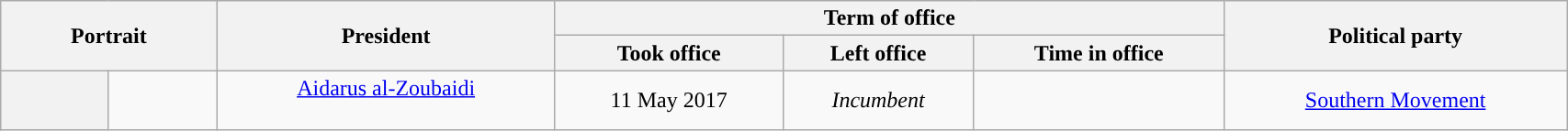<table class="wikitable" style="text-align:center; border:1px #aaf solid; width:90%;">
<tr>
<th rowspan="2" colspan="2" width="80px">Portrait</th>
<th rowspan="2">President<br></th>
<th colspan="3">Term of office</th>
<th rowspan="2">Political party</th>
</tr>
<tr>
<th>Took office</th>
<th>Left office</th>
<th>Time in office</th>
</tr>
<tr>
<th style="background:"></th>
<td></td>
<td><a href='#'>Aidarus al-Zoubaidi</a><br><br></td>
<td>11 May 2017</td>
<td><em>Incumbent</em></td>
<td></td>
<td><a href='#'>Southern Movement</a></td>
</tr>
</table>
